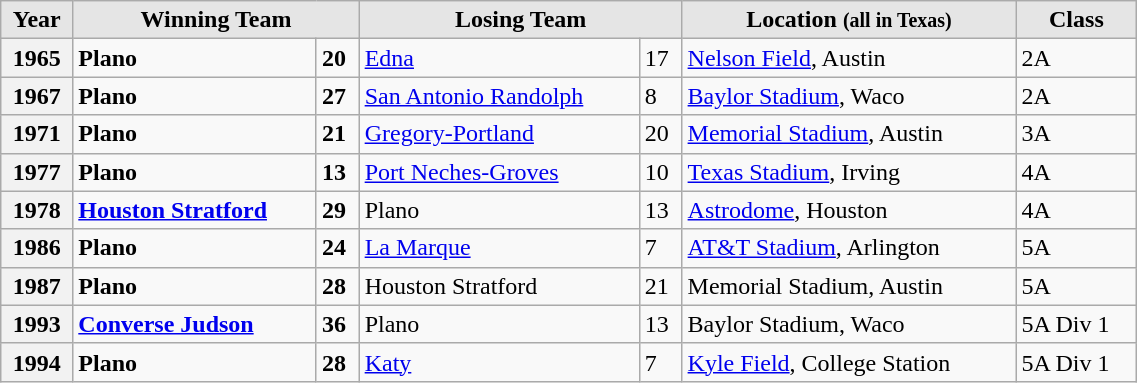<table class="wikitable" style="width:60%;">
<tr>
<th style="text-align:center; background:#e5e5e5;"><strong>Year</strong></th>
<th colspan="2"  style="text-align:center; background:#e5e5e5;"><strong>Winning Team</strong></th>
<th colspan="2"  style="text-align:center; background:#e5e5e5;"><strong>Losing Team</strong></th>
<th style="text-align:center; background:#e5e5e5;"><strong>Location</strong> <small>(all in Texas)</small></th>
<th style="text-align:center; background:#e5e5e5;"><strong>Class</strong></th>
</tr>
<tr>
<th>1965</th>
<td><strong>Plano</strong></td>
<td><strong>20</strong></td>
<td><a href='#'>Edna</a></td>
<td>17</td>
<td><a href='#'>Nelson Field</a>, Austin</td>
<td>2A</td>
</tr>
<tr>
<th>1967</th>
<td><strong>Plano</strong></td>
<td><strong>27</strong></td>
<td><a href='#'>San Antonio Randolph</a></td>
<td>8</td>
<td><a href='#'>Baylor Stadium</a>, Waco</td>
<td>2A</td>
</tr>
<tr>
<th>1971</th>
<td><strong>Plano</strong></td>
<td><strong>21</strong></td>
<td><a href='#'>Gregory-Portland</a></td>
<td>20</td>
<td><a href='#'>Memorial Stadium</a>, Austin</td>
<td>3A</td>
</tr>
<tr>
<th>1977</th>
<td><strong>Plano</strong></td>
<td><strong>13</strong></td>
<td><a href='#'>Port Neches-Groves</a></td>
<td>10</td>
<td><a href='#'>Texas Stadium</a>, Irving</td>
<td>4A</td>
</tr>
<tr>
<th>1978</th>
<td><strong><a href='#'>Houston Stratford</a></strong></td>
<td><strong>29</strong></td>
<td>Plano</td>
<td>13</td>
<td><a href='#'>Astrodome</a>, Houston</td>
<td>4A</td>
</tr>
<tr>
<th>1986</th>
<td><strong>Plano</strong></td>
<td><strong>24</strong></td>
<td><a href='#'>La Marque</a></td>
<td>7</td>
<td><a href='#'>AT&T Stadium</a>, Arlington</td>
<td>5A</td>
</tr>
<tr>
<th>1987</th>
<td><strong>Plano</strong></td>
<td><strong>28</strong></td>
<td>Houston Stratford</td>
<td>21</td>
<td>Memorial Stadium, Austin</td>
<td>5A</td>
</tr>
<tr>
<th>1993</th>
<td><strong><a href='#'>Converse Judson</a></strong></td>
<td><strong>36</strong></td>
<td>Plano</td>
<td>13</td>
<td>Baylor Stadium, Waco</td>
<td>5A Div 1</td>
</tr>
<tr>
<th>1994</th>
<td><strong>Plano</strong></td>
<td><strong>28</strong></td>
<td><a href='#'>Katy</a></td>
<td>7</td>
<td><a href='#'>Kyle Field</a>, College Station</td>
<td>5A Div 1</td>
</tr>
</table>
